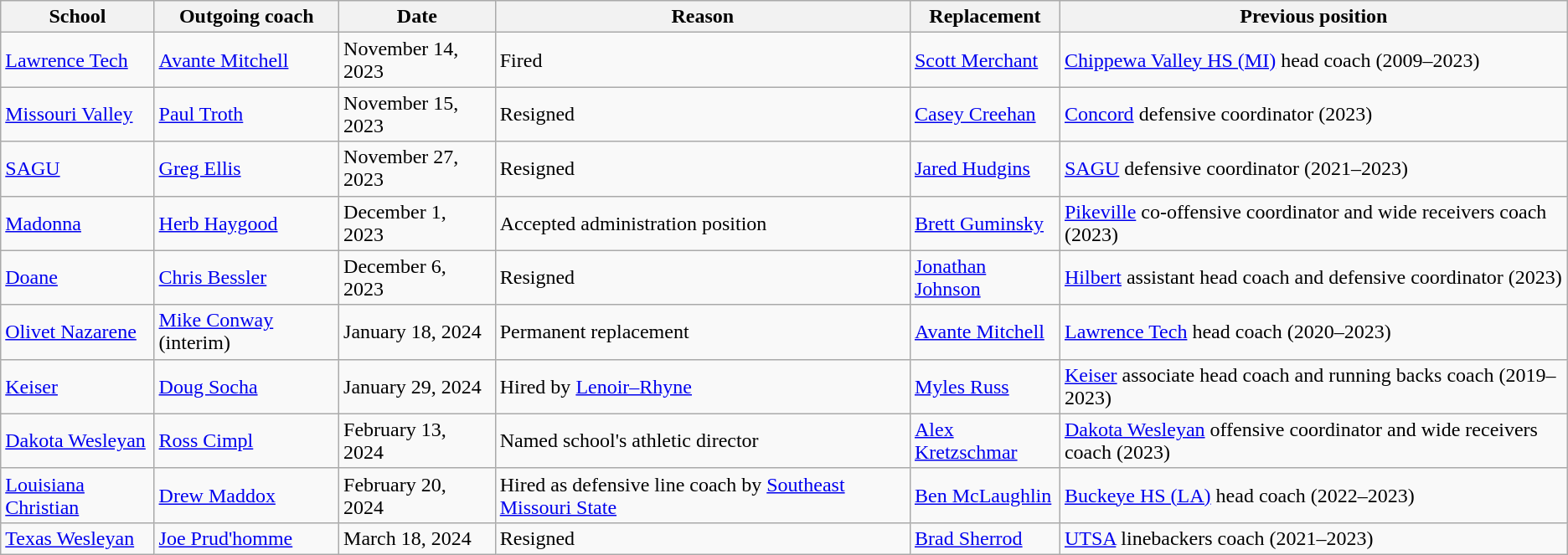<table class="wikitable sortable">
<tr>
<th>School</th>
<th>Outgoing coach</th>
<th>Date</th>
<th>Reason</th>
<th>Replacement</th>
<th>Previous position</th>
</tr>
<tr>
<td><a href='#'>Lawrence Tech</a></td>
<td><a href='#'>Avante Mitchell</a></td>
<td>November 14, 2023</td>
<td>Fired</td>
<td><a href='#'>Scott Merchant</a></td>
<td><a href='#'>Chippewa Valley HS (MI)</a> head coach (2009–2023)</td>
</tr>
<tr>
<td><a href='#'>Missouri Valley</a></td>
<td><a href='#'>Paul Troth</a></td>
<td>November 15, 2023</td>
<td>Resigned</td>
<td><a href='#'>Casey Creehan</a></td>
<td><a href='#'>Concord</a> defensive coordinator (2023)</td>
</tr>
<tr>
<td><a href='#'>SAGU</a></td>
<td><a href='#'>Greg Ellis</a></td>
<td>November 27, 2023</td>
<td>Resigned</td>
<td><a href='#'>Jared Hudgins</a></td>
<td><a href='#'>SAGU</a> defensive coordinator (2021–2023)</td>
</tr>
<tr>
<td><a href='#'>Madonna</a></td>
<td><a href='#'>Herb Haygood</a></td>
<td>December 1, 2023</td>
<td>Accepted administration position</td>
<td><a href='#'>Brett Guminsky</a></td>
<td><a href='#'>Pikeville</a> co-offensive coordinator and wide receivers coach (2023)</td>
</tr>
<tr>
<td><a href='#'>Doane</a></td>
<td><a href='#'>Chris Bessler</a></td>
<td>December 6, 2023</td>
<td>Resigned</td>
<td><a href='#'>Jonathan Johnson</a></td>
<td><a href='#'>Hilbert</a> assistant head coach and defensive coordinator (2023)</td>
</tr>
<tr>
<td><a href='#'>Olivet Nazarene</a></td>
<td><a href='#'>Mike Conway</a> (interim)</td>
<td>January 18, 2024</td>
<td>Permanent replacement</td>
<td><a href='#'>Avante Mitchell</a></td>
<td><a href='#'>Lawrence Tech</a> head coach (2020–2023)</td>
</tr>
<tr>
<td><a href='#'>Keiser</a></td>
<td><a href='#'>Doug Socha</a></td>
<td>January 29, 2024</td>
<td>Hired by <a href='#'>Lenoir–Rhyne</a></td>
<td><a href='#'>Myles Russ</a></td>
<td><a href='#'>Keiser</a> associate head coach and running backs coach (2019–2023)</td>
</tr>
<tr>
<td><a href='#'>Dakota Wesleyan</a></td>
<td><a href='#'>Ross Cimpl</a></td>
<td>February 13, 2024</td>
<td>Named school's athletic director</td>
<td><a href='#'>Alex Kretzschmar</a></td>
<td><a href='#'>Dakota Wesleyan</a> offensive coordinator and wide receivers coach (2023)</td>
</tr>
<tr>
<td><a href='#'>Louisiana Christian</a></td>
<td><a href='#'>Drew Maddox</a></td>
<td>February 20, 2024</td>
<td>Hired as defensive line coach by <a href='#'>Southeast Missouri State</a></td>
<td><a href='#'>Ben McLaughlin</a></td>
<td><a href='#'>Buckeye HS (LA)</a> head coach (2022–2023)</td>
</tr>
<tr>
<td><a href='#'>Texas Wesleyan</a></td>
<td><a href='#'>Joe Prud'homme</a></td>
<td>March 18, 2024</td>
<td>Resigned</td>
<td><a href='#'>Brad Sherrod</a></td>
<td><a href='#'>UTSA</a> linebackers coach (2021–2023)</td>
</tr>
</table>
